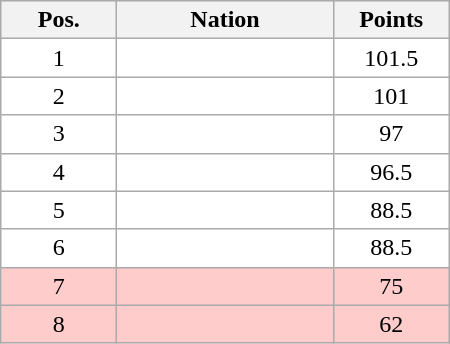<table class="wikitable gauche" cellspacing="1" style="width:300px;">
<tr style="text-align:center; background:#efefef;">
<th style="width:70px;">Pos.</th>
<th>Nation</th>
<th style="width:70px;">Points</th>
</tr>
<tr style="vertical-align:top; text-align:center; background:#fff;">
<td>1</td>
<td style="text-align:left;"></td>
<td>101.5</td>
</tr>
<tr style="vertical-align:top; text-align:center; background:#fff;">
<td>2</td>
<td style="text-align:left;"></td>
<td>101</td>
</tr>
<tr style="vertical-align:top; text-align:center; background:#fff;">
<td>3</td>
<td style="text-align:left;"></td>
<td>97</td>
</tr>
<tr style="vertical-align:top; text-align:center; background:#fff;">
<td>4</td>
<td style="text-align:left;"></td>
<td>96.5</td>
</tr>
<tr style="vertical-align:top; text-align:center; background:#fff;">
<td>5</td>
<td style="text-align:left;"></td>
<td>88.5</td>
</tr>
<tr style="vertical-align:top; text-align:center; background:#fff;">
<td>6</td>
<td style="text-align:left;"></td>
<td>88.5</td>
</tr>
<tr style="vertical-align:top; text-align:center; background:#ffcccc;">
<td>7</td>
<td style="text-align:left;"></td>
<td>75</td>
</tr>
<tr style="vertical-align:top; text-align:center; background:#ffcccc;">
<td>8</td>
<td style="text-align:left;"></td>
<td>62</td>
</tr>
</table>
